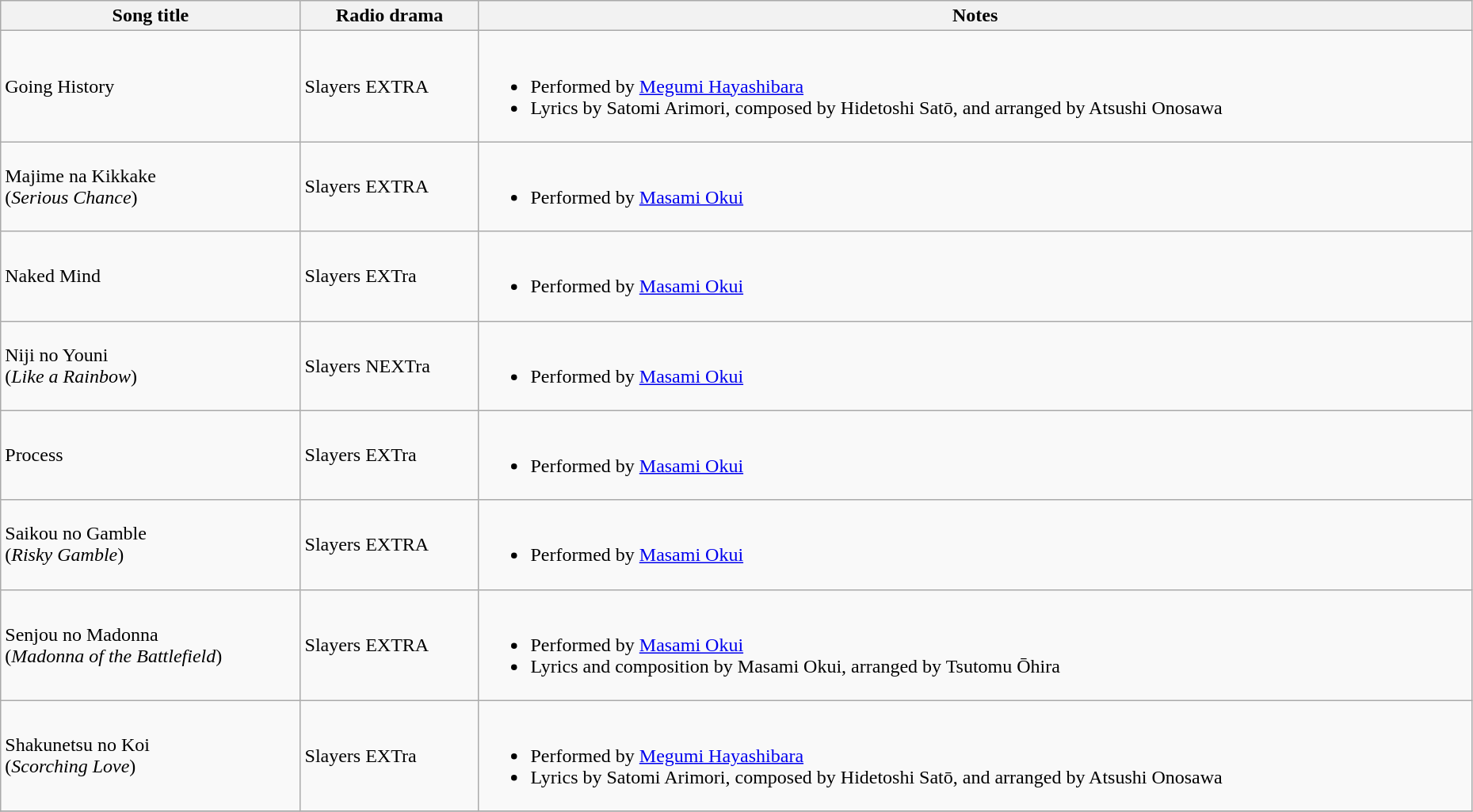<table class="wikitable" width=98%>
<tr>
<th>Song title</th>
<th>Radio drama</th>
<th>Notes</th>
</tr>
<tr>
<td>Going History</td>
<td>Slayers EXTRA</td>
<td><br><ul><li>Performed by <a href='#'>Megumi Hayashibara</a></li><li>Lyrics by Satomi Arimori, composed by Hidetoshi Satō, and arranged by Atsushi Onosawa</li></ul></td>
</tr>
<tr>
<td>Majime na Kikkake<br>(<em>Serious Chance</em>)</td>
<td>Slayers EXTRA</td>
<td><br><ul><li>Performed by <a href='#'>Masami Okui</a></li></ul></td>
</tr>
<tr>
<td>Naked Mind</td>
<td>Slayers EXTra</td>
<td><br><ul><li>Performed by <a href='#'>Masami Okui</a></li></ul></td>
</tr>
<tr>
<td>Niji no Youni<br>(<em>Like a Rainbow</em>)</td>
<td>Slayers NEXTra</td>
<td><br><ul><li>Performed by <a href='#'>Masami Okui</a></li></ul></td>
</tr>
<tr>
<td>Process</td>
<td>Slayers EXTra</td>
<td><br><ul><li>Performed by <a href='#'>Masami Okui</a></li></ul></td>
</tr>
<tr>
<td>Saikou no Gamble<br>(<em>Risky Gamble</em>)</td>
<td>Slayers EXTRA</td>
<td><br><ul><li>Performed by <a href='#'>Masami Okui</a></li></ul></td>
</tr>
<tr>
<td>Senjou no Madonna<br>(<em>Madonna of the Battlefield</em>)</td>
<td>Slayers EXTRA</td>
<td><br><ul><li>Performed  by <a href='#'>Masami Okui</a></li><li>Lyrics and composition by Masami Okui, arranged by Tsutomu Ōhira</li></ul></td>
</tr>
<tr>
<td>Shakunetsu no Koi<br>(<em>Scorching Love</em>)</td>
<td>Slayers EXTra</td>
<td><br><ul><li>Performed by <a href='#'>Megumi Hayashibara</a></li><li>Lyrics by Satomi Arimori, composed by Hidetoshi Satō, and arranged by Atsushi Onosawa</li></ul></td>
</tr>
<tr>
</tr>
</table>
